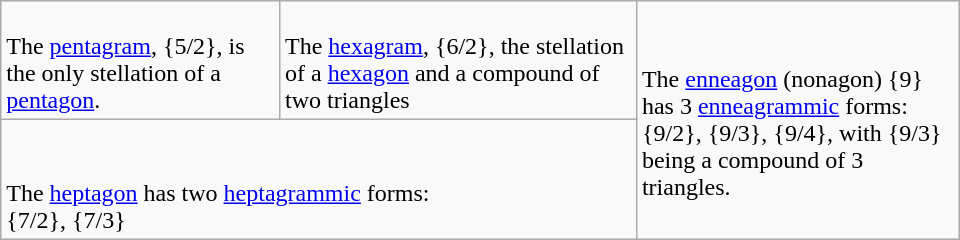<table width=640 class="wikitable">
<tr>
<td><br>The <a href='#'>pentagram</a>, {5/2}, is the only stellation of a <a href='#'>pentagon</a>.</td>
<td><br>The <a href='#'>hexagram</a>, {6/2}, the stellation of a <a href='#'>hexagon</a> and a compound of two triangles</td>
<td rowspan=2><br>The <a href='#'>enneagon</a> (nonagon) {9} has 3 <a href='#'>enneagrammic</a> forms:<br>{9/2}, {9/3}, {9/4}, with {9/3} being a compound of 3 triangles.</td>
</tr>
<tr>
<td colspan=2><br><br>The <a href='#'>heptagon</a> has two <a href='#'>heptagrammic</a> forms:<br>{7/2}, {7/3}</td>
</tr>
</table>
